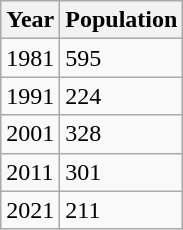<table class="wikitable">
<tr>
<th>Year</th>
<th>Population</th>
</tr>
<tr>
<td>1981</td>
<td>595</td>
</tr>
<tr>
<td>1991</td>
<td>224</td>
</tr>
<tr>
<td>2001</td>
<td>328</td>
</tr>
<tr>
<td>2011</td>
<td>301</td>
</tr>
<tr>
<td>2021</td>
<td>211</td>
</tr>
</table>
